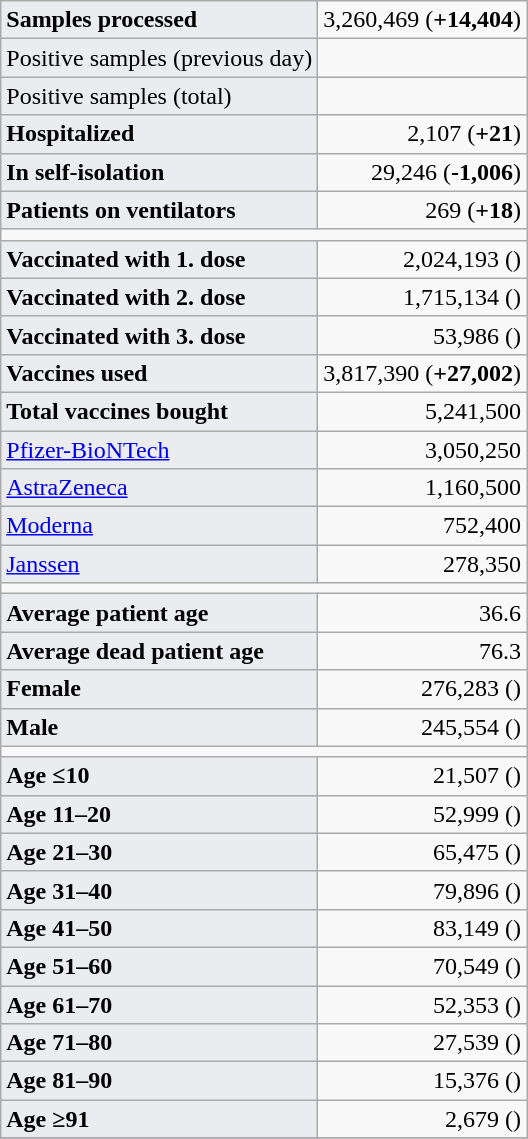<table class="wikitable plainrowheaders" style="text-align:center;">
<tr>
<td align="left" style="background:#EAECF0"><strong>Samples processed</strong></td>
<td align="right">3,260,469 (<strong>+14,404</strong>)</td>
</tr>
<tr>
<td align="left" style="background:#EAECF0">Positive samples (previous day)</td>
<td align="right"></td>
</tr>
<tr>
<td align="left" style="background:#EAECF0">Positive samples (total)</td>
<td align="right"></td>
</tr>
<tr>
<td align="left" style="background:#EAECF0"><strong>Hospitalized</strong></td>
<td align="right">2,107 (<strong>+21</strong>)</td>
</tr>
<tr>
<td align="left" style="background:#EAECF0"><strong>In self-isolation</strong></td>
<td align="right">29,246 (<strong>-1,006</strong>)</td>
</tr>
<tr>
<td align="left" style="background:#EAECF0"><strong>Patients on ventilators</strong></td>
<td align="right">269 (<strong>+18</strong>)</td>
</tr>
<tr>
<td colspan="2"></td>
</tr>
<tr>
<td align="left" style="background:#EAECF0"><strong>Vaccinated with 1. dose</strong></td>
<td align="right">2,024,193 ()</td>
</tr>
<tr>
<td align="left" style="background:#EAECF0"><strong>Vaccinated with 2. dose</strong></td>
<td align="right">1,715,134 ()</td>
</tr>
<tr>
<td align="left" style="background:#EAECF0"><strong>Vaccinated with 3. dose</strong></td>
<td align="right">53,986 ()</td>
</tr>
<tr>
<td align="left" style="background:#EAECF0"><strong>Vaccines used</strong></td>
<td align="right">3,817,390 (<strong>+27,002</strong>)</td>
</tr>
<tr>
<td align="left" style="background:#EAECF0"><strong>Total vaccines bought</strong></td>
<td align="right">5,241,500</td>
</tr>
<tr>
<td align="left" style="background:#EAECF0"><a href='#'>Pfizer-BioNTech</a></td>
<td align="right">3,050,250</td>
</tr>
<tr>
<td align="left" style="background:#EAECF0"><a href='#'>AstraZeneca</a></td>
<td align="right">1,160,500</td>
</tr>
<tr>
<td align="left" style="background:#EAECF0"><a href='#'>Moderna</a></td>
<td align="right">752,400</td>
</tr>
<tr>
<td align="left" style="background:#EAECF0"><a href='#'>Janssen</a></td>
<td align="right">278,350</td>
</tr>
<tr>
<td colspan="2"></td>
</tr>
<tr>
<td align="left" style="background:#EAECF0"><strong>Average patient age</strong></td>
<td align="right">36.6</td>
</tr>
<tr>
<td align="left" style="background:#EAECF0"><strong>Average dead patient age</strong></td>
<td align="right">76.3</td>
</tr>
<tr>
<td align="left" style="background:#EAECF0"><strong>Female</strong></td>
<td align="right">276,283 ()</td>
</tr>
<tr>
<td align="left" style="background:#EAECF0"><strong>Male</strong></td>
<td align="right">245,554 ()</td>
</tr>
<tr>
<td colspan="2"></td>
</tr>
<tr>
<td align="left" style="background:#EAECF0"><strong>Age ≤10</strong></td>
<td align="right">21,507 ()</td>
</tr>
<tr>
<td align="left" style="background:#EAECF0"><strong>Age 11–20</strong></td>
<td align="right">52,999 ()</td>
</tr>
<tr>
<td align="left" style="background:#EAECF0"><strong>Age 21–30</strong></td>
<td align="right">65,475 ()</td>
</tr>
<tr>
<td align="left" style="background:#EAECF0"><strong>Age 31–40</strong></td>
<td align="right">79,896 ()</td>
</tr>
<tr>
<td align="left" style="background:#EAECF0"><strong>Age 41–50</strong></td>
<td align="right">83,149 ()</td>
</tr>
<tr>
<td align="left" style="background:#EAECF0"><strong>Age 51–60</strong></td>
<td align="right">70,549 ()</td>
</tr>
<tr>
<td align="left" style="background:#EAECF0"><strong>Age 61–70</strong></td>
<td align="right">52,353 ()</td>
</tr>
<tr>
<td align="left" style="background:#EAECF0"><strong>Age 71–80</strong></td>
<td align="right">27,539 ()</td>
</tr>
<tr>
<td align="left" style="background:#EAECF0"><strong>Age 81–90</strong></td>
<td align="right">15,376 ()</td>
</tr>
<tr>
<td align="left" style="background:#EAECF0"><strong>Age ≥91</strong></td>
<td align="right">2,679 ()</td>
</tr>
<tr>
</tr>
</table>
